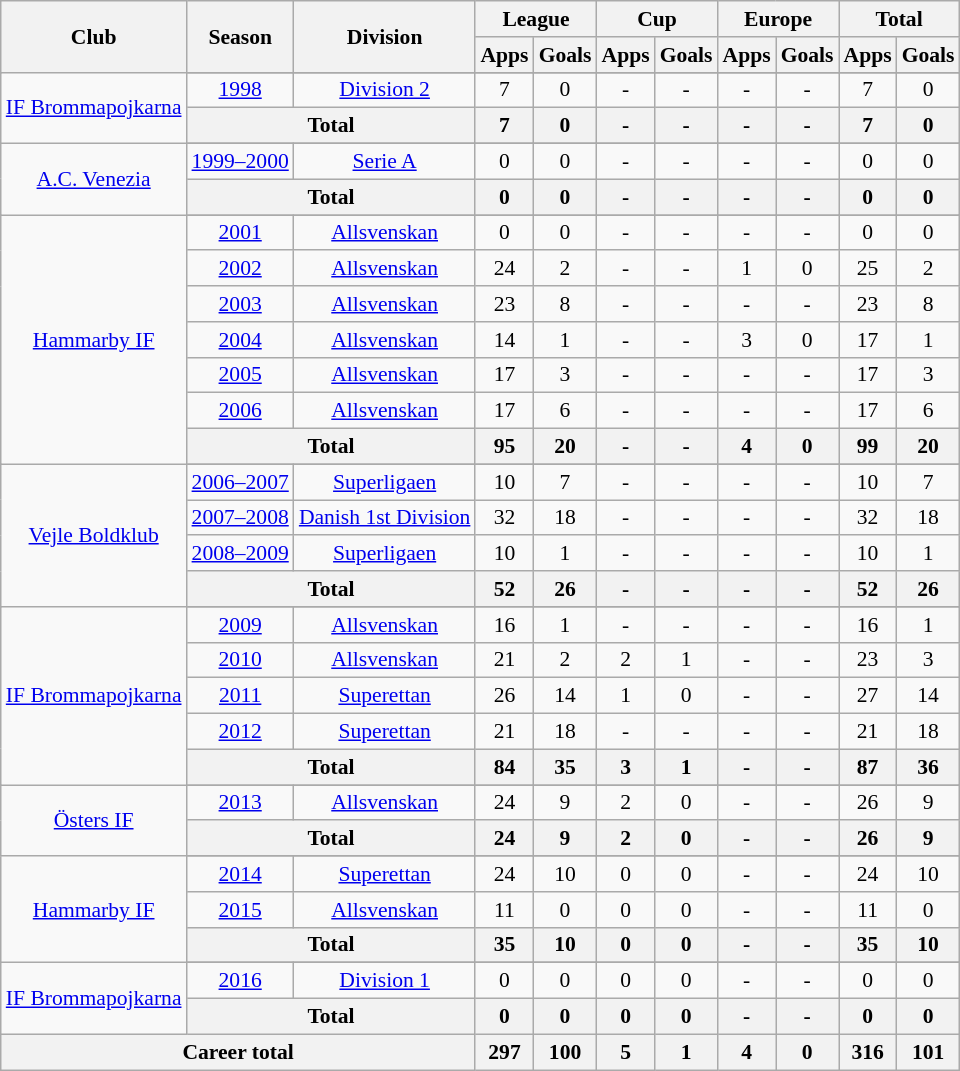<table class="wikitable" style="font-size:90%; text-align:center">
<tr>
<th rowspan="2">Club</th>
<th rowspan="2">Season</th>
<th rowspan="2">Division</th>
<th colspan="2">League</th>
<th colspan="2">Cup</th>
<th colspan="2">Europe</th>
<th colspan="2">Total</th>
</tr>
<tr>
<th>Apps</th>
<th>Goals</th>
<th>Apps</th>
<th>Goals</th>
<th>Apps</th>
<th>Goals</th>
<th>Apps</th>
<th>Goals</th>
</tr>
<tr>
<td rowspan="3" valign="center"><a href='#'>IF Brommapojkarna</a></td>
</tr>
<tr>
<td><a href='#'>1998</a></td>
<td><a href='#'>Division 2</a></td>
<td>7</td>
<td>0</td>
<td>-</td>
<td>-</td>
<td>-</td>
<td>-</td>
<td>7</td>
<td>0</td>
</tr>
<tr>
<th colspan="2">Total</th>
<th>7</th>
<th>0</th>
<th>-</th>
<th>-</th>
<th>-</th>
<th>-</th>
<th>7</th>
<th>0</th>
</tr>
<tr>
<td rowspan="3" valign="center"><a href='#'>A.C. Venezia</a></td>
</tr>
<tr>
<td><a href='#'>1999–2000</a></td>
<td><a href='#'>Serie A</a></td>
<td>0</td>
<td>0</td>
<td>-</td>
<td>-</td>
<td>-</td>
<td>-</td>
<td>0</td>
<td>0</td>
</tr>
<tr>
<th colspan="2">Total</th>
<th>0</th>
<th>0</th>
<th>-</th>
<th>-</th>
<th>-</th>
<th>-</th>
<th>0</th>
<th>0</th>
</tr>
<tr>
<td rowspan="8" valign="center"><a href='#'>Hammarby IF</a></td>
</tr>
<tr>
<td><a href='#'>2001</a></td>
<td><a href='#'>Allsvenskan</a></td>
<td>0</td>
<td>0</td>
<td>-</td>
<td>-</td>
<td>-</td>
<td>-</td>
<td>0</td>
<td>0</td>
</tr>
<tr>
<td><a href='#'>2002</a></td>
<td><a href='#'>Allsvenskan</a></td>
<td>24</td>
<td>2</td>
<td>-</td>
<td>-</td>
<td>1</td>
<td>0</td>
<td>25</td>
<td>2</td>
</tr>
<tr>
<td><a href='#'>2003</a></td>
<td><a href='#'>Allsvenskan</a></td>
<td>23</td>
<td>8</td>
<td>-</td>
<td>-</td>
<td>-</td>
<td>-</td>
<td>23</td>
<td>8</td>
</tr>
<tr>
<td><a href='#'>2004</a></td>
<td><a href='#'>Allsvenskan</a></td>
<td>14</td>
<td>1</td>
<td>-</td>
<td>-</td>
<td>3</td>
<td>0</td>
<td>17</td>
<td>1</td>
</tr>
<tr>
<td><a href='#'>2005</a></td>
<td><a href='#'>Allsvenskan</a></td>
<td>17</td>
<td>3</td>
<td>-</td>
<td>-</td>
<td>-</td>
<td>-</td>
<td>17</td>
<td>3</td>
</tr>
<tr>
<td><a href='#'>2006</a></td>
<td><a href='#'>Allsvenskan</a></td>
<td>17</td>
<td>6</td>
<td>-</td>
<td>-</td>
<td>-</td>
<td>-</td>
<td>17</td>
<td>6</td>
</tr>
<tr>
<th colspan="2">Total</th>
<th>95</th>
<th>20</th>
<th>-</th>
<th>-</th>
<th>4</th>
<th>0</th>
<th>99</th>
<th>20</th>
</tr>
<tr>
<td rowspan="5" valign="center"><a href='#'>Vejle Boldklub</a></td>
</tr>
<tr>
<td><a href='#'>2006–2007</a></td>
<td><a href='#'>Superligaen</a></td>
<td>10</td>
<td>7</td>
<td>-</td>
<td>-</td>
<td>-</td>
<td>-</td>
<td>10</td>
<td>7</td>
</tr>
<tr>
<td><a href='#'>2007–2008</a></td>
<td><a href='#'>Danish 1st Division</a></td>
<td>32</td>
<td>18</td>
<td>-</td>
<td>-</td>
<td>-</td>
<td>-</td>
<td>32</td>
<td>18</td>
</tr>
<tr>
<td><a href='#'>2008–2009</a></td>
<td><a href='#'>Superligaen</a></td>
<td>10</td>
<td>1</td>
<td>-</td>
<td>-</td>
<td>-</td>
<td>-</td>
<td>10</td>
<td>1</td>
</tr>
<tr>
<th colspan="2">Total</th>
<th>52</th>
<th>26</th>
<th>-</th>
<th>-</th>
<th>-</th>
<th>-</th>
<th>52</th>
<th>26</th>
</tr>
<tr>
<td rowspan="6" valign="center"><a href='#'>IF Brommapojkarna</a></td>
</tr>
<tr>
<td><a href='#'>2009</a></td>
<td><a href='#'>Allsvenskan</a></td>
<td>16</td>
<td>1</td>
<td>-</td>
<td>-</td>
<td>-</td>
<td>-</td>
<td>16</td>
<td>1</td>
</tr>
<tr>
<td><a href='#'>2010</a></td>
<td><a href='#'>Allsvenskan</a></td>
<td>21</td>
<td>2</td>
<td>2</td>
<td>1</td>
<td>-</td>
<td>-</td>
<td>23</td>
<td>3</td>
</tr>
<tr>
<td><a href='#'>2011</a></td>
<td><a href='#'>Superettan</a></td>
<td>26</td>
<td>14</td>
<td>1</td>
<td>0</td>
<td>-</td>
<td>-</td>
<td>27</td>
<td>14</td>
</tr>
<tr>
<td><a href='#'>2012</a></td>
<td><a href='#'>Superettan</a></td>
<td>21</td>
<td>18</td>
<td>-</td>
<td>-</td>
<td>-</td>
<td>-</td>
<td>21</td>
<td>18</td>
</tr>
<tr>
<th colspan="2">Total</th>
<th>84</th>
<th>35</th>
<th>3</th>
<th>1</th>
<th>-</th>
<th>-</th>
<th>87</th>
<th>36</th>
</tr>
<tr>
<td rowspan="3" valign="center"><a href='#'>Östers IF</a></td>
</tr>
<tr>
<td><a href='#'>2013</a></td>
<td><a href='#'>Allsvenskan</a></td>
<td>24</td>
<td>9</td>
<td>2</td>
<td>0</td>
<td>-</td>
<td>-</td>
<td>26</td>
<td>9</td>
</tr>
<tr>
<th colspan="2">Total</th>
<th>24</th>
<th>9</th>
<th>2</th>
<th>0</th>
<th>-</th>
<th>-</th>
<th>26</th>
<th>9</th>
</tr>
<tr>
<td rowspan="4" valign="center"><a href='#'>Hammarby IF</a></td>
</tr>
<tr>
<td><a href='#'>2014</a></td>
<td><a href='#'>Superettan</a></td>
<td>24</td>
<td>10</td>
<td>0</td>
<td>0</td>
<td>-</td>
<td>-</td>
<td>24</td>
<td>10</td>
</tr>
<tr>
<td><a href='#'>2015</a></td>
<td><a href='#'>Allsvenskan</a></td>
<td>11</td>
<td>0</td>
<td>0</td>
<td>0</td>
<td>-</td>
<td>-</td>
<td>11</td>
<td>0</td>
</tr>
<tr>
<th colspan="2">Total</th>
<th>35</th>
<th>10</th>
<th>0</th>
<th>0</th>
<th>-</th>
<th>-</th>
<th>35</th>
<th>10</th>
</tr>
<tr>
<td rowspan="3" valign="center"><a href='#'>IF Brommapojkarna</a></td>
</tr>
<tr>
<td><a href='#'>2016</a></td>
<td><a href='#'>Division 1</a></td>
<td>0</td>
<td>0</td>
<td>0</td>
<td>0</td>
<td>-</td>
<td>-</td>
<td>0</td>
<td>0</td>
</tr>
<tr>
<th colspan="2">Total</th>
<th>0</th>
<th>0</th>
<th>0</th>
<th>0</th>
<th>-</th>
<th>-</th>
<th>0</th>
<th>0</th>
</tr>
<tr>
<th colspan="3">Career total</th>
<th>297</th>
<th>100</th>
<th>5</th>
<th>1</th>
<th>4</th>
<th>0</th>
<th>316</th>
<th>101</th>
</tr>
</table>
